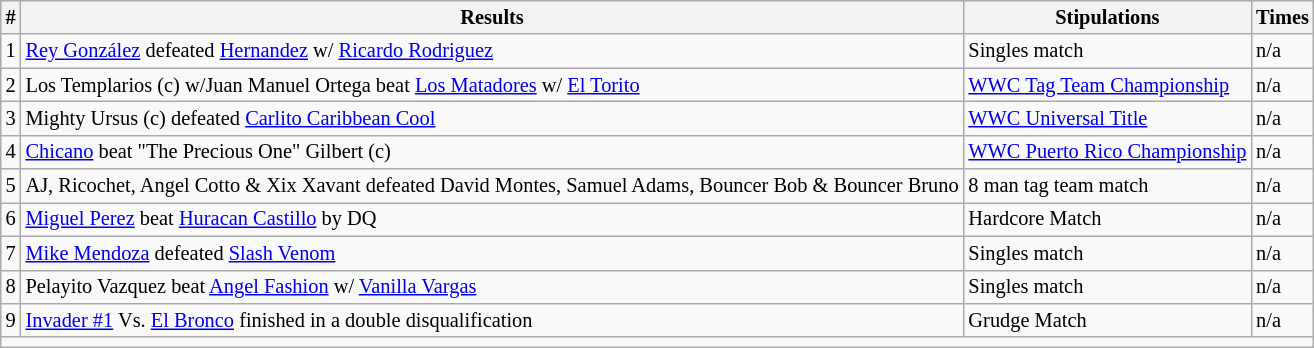<table style="font-size: 85%" class="wikitable sortable">
<tr>
<th><strong>#</strong></th>
<th><strong>Results</strong></th>
<th><strong>Stipulations</strong></th>
<th><strong>Times</strong></th>
</tr>
<tr>
<td>1</td>
<td><a href='#'>Rey González</a> defeated <a href='#'>Hernandez</a> w/ <a href='#'>Ricardo Rodriguez</a></td>
<td>Singles match</td>
<td>n/a</td>
</tr>
<tr>
<td>2</td>
<td>Los Templarios (c) w/Juan Manuel Ortega beat <a href='#'>Los Matadores</a> w/ <a href='#'>El Torito</a></td>
<td><a href='#'>WWC Tag Team Championship</a></td>
<td>n/a</td>
</tr>
<tr>
<td>3</td>
<td>Mighty Ursus (c) defeated <a href='#'>Carlito Caribbean Cool</a></td>
<td><a href='#'>WWC Universal Title</a></td>
<td>n/a</td>
</tr>
<tr>
<td>4</td>
<td><a href='#'>Chicano</a> beat "The Precious One" Gilbert (c)</td>
<td><a href='#'>WWC Puerto Rico Championship</a></td>
<td>n/a</td>
</tr>
<tr>
<td>5</td>
<td>AJ, Ricochet, Angel Cotto & Xix Xavant defeated David Montes, Samuel Adams, Bouncer Bob & Bouncer Bruno</td>
<td>8 man tag team match</td>
<td>n/a</td>
</tr>
<tr>
<td>6</td>
<td><a href='#'>Miguel Perez</a> beat <a href='#'>Huracan Castillo</a> by DQ</td>
<td>Hardcore Match</td>
<td>n/a</td>
</tr>
<tr>
<td>7</td>
<td><a href='#'>Mike Mendoza</a> defeated <a href='#'>Slash Venom</a></td>
<td>Singles match</td>
<td>n/a</td>
</tr>
<tr>
<td>8</td>
<td>Pelayito Vazquez beat <a href='#'>Angel Fashion</a> w/ <a href='#'>Vanilla Vargas</a></td>
<td>Singles match</td>
<td>n/a</td>
</tr>
<tr>
<td>9</td>
<td><a href='#'>Invader #1</a> Vs. <a href='#'>El Bronco</a> finished in a double disqualification</td>
<td>Grudge Match</td>
<td>n/a</td>
</tr>
<tr>
<td colspan=4></td>
</tr>
</table>
